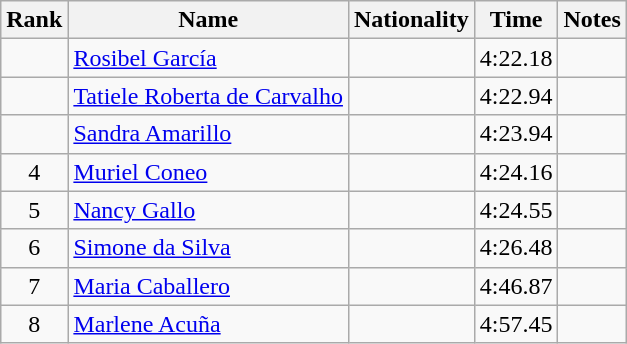<table class="wikitable sortable" style="text-align:center">
<tr>
<th>Rank</th>
<th>Name</th>
<th>Nationality</th>
<th>Time</th>
<th>Notes</th>
</tr>
<tr>
<td></td>
<td align=left><a href='#'>Rosibel García</a></td>
<td align=left></td>
<td>4:22.18</td>
<td></td>
</tr>
<tr>
<td></td>
<td align=left><a href='#'>Tatiele Roberta de Carvalho</a></td>
<td align=left></td>
<td>4:22.94</td>
<td></td>
</tr>
<tr>
<td></td>
<td align=left><a href='#'>Sandra Amarillo</a></td>
<td align=left></td>
<td>4:23.94</td>
<td></td>
</tr>
<tr>
<td>4</td>
<td align=left><a href='#'>Muriel Coneo</a></td>
<td align=left></td>
<td>4:24.16</td>
<td></td>
</tr>
<tr>
<td>5</td>
<td align=left><a href='#'>Nancy Gallo</a></td>
<td align=left></td>
<td>4:24.55</td>
<td></td>
</tr>
<tr>
<td>6</td>
<td align=left><a href='#'>Simone da Silva</a></td>
<td align=left></td>
<td>4:26.48</td>
<td></td>
</tr>
<tr>
<td>7</td>
<td align=left><a href='#'>Maria Caballero</a></td>
<td align=left></td>
<td>4:46.87</td>
<td></td>
</tr>
<tr>
<td>8</td>
<td align=left><a href='#'>Marlene Acuña</a></td>
<td align=left></td>
<td>4:57.45</td>
<td></td>
</tr>
</table>
